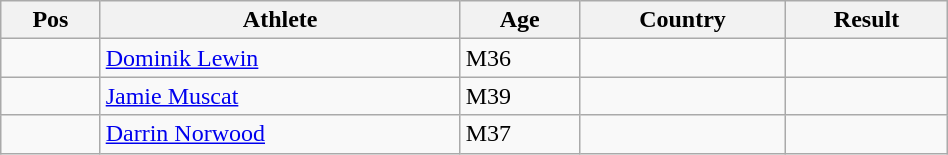<table class="wikitable"  style="text-align:center; width:50%;">
<tr>
<th>Pos</th>
<th>Athlete</th>
<th>Age</th>
<th>Country</th>
<th>Result</th>
</tr>
<tr>
<td align=center></td>
<td align=left><a href='#'>Dominik Lewin</a></td>
<td align=left>M36</td>
<td align=left></td>
<td></td>
</tr>
<tr>
<td align=center></td>
<td align=left><a href='#'>Jamie Muscat</a></td>
<td align=left>M39</td>
<td align=left></td>
<td></td>
</tr>
<tr>
<td align=center></td>
<td align=left><a href='#'>Darrin Norwood</a></td>
<td align=left>M37</td>
<td align=left></td>
<td></td>
</tr>
</table>
